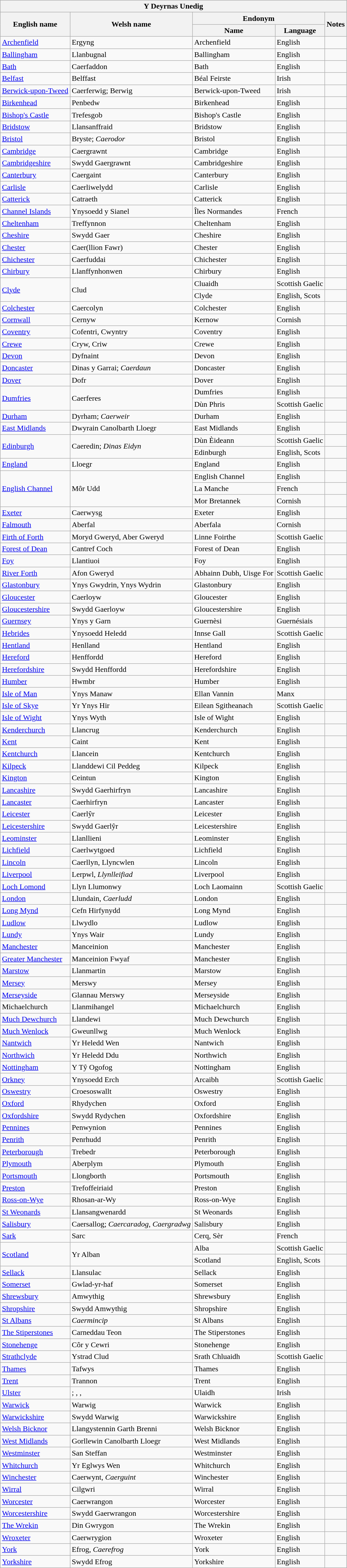<table class="wikitable sortable">
<tr>
<th colspan="5"> Y Deyrnas Unedig</th>
</tr>
<tr>
<th rowspan="2">English name</th>
<th rowspan="2">Welsh name</th>
<th colspan="2">Endonym</th>
<th rowspan="2" class="unsortable">Notes</th>
</tr>
<tr>
<th>Name</th>
<th>Language</th>
</tr>
<tr>
<td><a href='#'>Archenfield</a></td>
<td>Ergyng</td>
<td>Archenfield</td>
<td>English</td>
<td></td>
</tr>
<tr>
<td><a href='#'>Ballingham</a></td>
<td>Llanbugnal</td>
<td>Ballingham</td>
<td>English</td>
<td></td>
</tr>
<tr>
<td><a href='#'>Bath</a></td>
<td>Caerfaddon</td>
<td>Bath</td>
<td>English</td>
<td></td>
</tr>
<tr>
<td><a href='#'>Belfast</a></td>
<td>Belffast</td>
<td>Béal Feirste</td>
<td>Irish</td>
<td></td>
</tr>
<tr>
<td><a href='#'>Berwick-upon-Tweed</a></td>
<td>Caerferwig; Berwig</td>
<td>Berwick-upon-Tweed</td>
<td>Irish</td>
<td></td>
</tr>
<tr>
<td><a href='#'>Birkenhead</a></td>
<td>Penbedw</td>
<td>Birkenhead</td>
<td>English</td>
<td></td>
</tr>
<tr>
<td><a href='#'>Bishop's Castle</a></td>
<td>Trefesgob</td>
<td>Bishop's Castle</td>
<td>English</td>
<td></td>
</tr>
<tr>
<td><a href='#'>Bridstow</a></td>
<td>Llansanffraid</td>
<td>Bridstow</td>
<td>English</td>
<td></td>
</tr>
<tr>
<td><a href='#'>Bristol</a></td>
<td>Bryste; <em>Caerodor</em></td>
<td>Bristol</td>
<td>English</td>
<td></td>
</tr>
<tr>
<td><a href='#'>Cambridge</a></td>
<td>Caergrawnt</td>
<td>Cambridge</td>
<td>English</td>
<td></td>
</tr>
<tr>
<td><a href='#'>Cambridgeshire</a></td>
<td>Swydd Gaergrawnt</td>
<td>Cambridgeshire</td>
<td>English</td>
<td></td>
</tr>
<tr>
<td><a href='#'>Canterbury</a></td>
<td>Caergaint</td>
<td>Canterbury</td>
<td>English</td>
<td></td>
</tr>
<tr>
<td><a href='#'>Carlisle</a></td>
<td>Caerliwelydd</td>
<td>Carlisle</td>
<td>English</td>
<td></td>
</tr>
<tr>
<td><a href='#'>Catterick</a></td>
<td>Catraeth</td>
<td>Catterick</td>
<td>English</td>
<td></td>
</tr>
<tr>
<td><a href='#'>Channel Islands</a></td>
<td>Ynysoedd y Sianel</td>
<td>Îles Normandes</td>
<td>French</td>
<td></td>
</tr>
<tr>
<td><a href='#'>Cheltenham</a></td>
<td>Treffynnon </td>
<td>Cheltenham</td>
<td>English</td>
<td></td>
</tr>
<tr>
<td><a href='#'>Cheshire</a></td>
<td>Swydd Gaer</td>
<td>Cheshire</td>
<td>English</td>
<td></td>
</tr>
<tr>
<td><a href='#'>Chester</a></td>
<td>Caer(llion Fawr)</td>
<td>Chester</td>
<td>English</td>
<td></td>
</tr>
<tr>
<td><a href='#'>Chichester</a></td>
<td>Caerfuddai </td>
<td>Chichester</td>
<td>English</td>
<td></td>
</tr>
<tr>
<td><a href='#'>Chirbury</a></td>
<td>Llanffynhonwen</td>
<td>Chirbury</td>
<td>English</td>
<td></td>
</tr>
<tr>
<td rowspan="2"><a href='#'>Clyde</a></td>
<td rowspan="2">Clud</td>
<td>Cluaidh</td>
<td>Scottish Gaelic</td>
<td></td>
</tr>
<tr>
<td>Clyde</td>
<td>English, Scots</td>
<td></td>
</tr>
<tr>
<td><a href='#'>Colchester</a></td>
<td>Caercolyn</td>
<td>Colchester</td>
<td>English</td>
<td></td>
</tr>
<tr>
<td><a href='#'>Cornwall</a></td>
<td>Cernyw</td>
<td>Kernow</td>
<td>Cornish</td>
<td></td>
</tr>
<tr>
<td><a href='#'>Coventry</a></td>
<td>Cofentri, Cwyntry</td>
<td>Coventry</td>
<td>English</td>
<td></td>
</tr>
<tr>
<td><a href='#'>Crewe</a></td>
<td>Cryw, Criw</td>
<td>Crewe</td>
<td>English</td>
<td></td>
</tr>
<tr>
<td><a href='#'>Devon</a></td>
<td>Dyfnaint</td>
<td>Devon</td>
<td>English</td>
<td></td>
</tr>
<tr>
<td><a href='#'>Doncaster</a></td>
<td>Dinas y Garrai; <em>Caerdaun</em></td>
<td>Doncaster</td>
<td>English</td>
<td></td>
</tr>
<tr>
<td><a href='#'>Dover</a></td>
<td>Dofr</td>
<td>Dover</td>
<td>English</td>
<td></td>
</tr>
<tr>
<td rowspan="2"><a href='#'>Dumfries</a></td>
<td rowspan="2">Caerferes</td>
<td>Dumfries</td>
<td>English</td>
<td></td>
</tr>
<tr>
<td>Dùn Phris</td>
<td>Scottish Gaelic</td>
<td></td>
</tr>
<tr>
<td><a href='#'>Durham</a></td>
<td>Dyrham; <em>Caerweir</em></td>
<td>Durham</td>
<td>English</td>
<td></td>
</tr>
<tr>
<td><a href='#'>East Midlands</a></td>
<td>Dwyrain Canolbarth Lloegr</td>
<td>East Midlands</td>
<td>English</td>
<td></td>
</tr>
<tr>
<td rowspan="2"><a href='#'>Edinburgh</a></td>
<td rowspan="2">Caeredin; <em>Dinas Eidyn</em></td>
<td>Dùn Èideann</td>
<td>Scottish Gaelic</td>
<td></td>
</tr>
<tr>
<td>Edinburgh</td>
<td>English, Scots</td>
<td></td>
</tr>
<tr>
<td><a href='#'>England</a></td>
<td>Lloegr</td>
<td>England</td>
<td>English</td>
<td></td>
</tr>
<tr>
<td rowspan="3"><a href='#'>English Channel</a></td>
<td rowspan="3">Môr Udd</td>
<td>English Channel</td>
<td>English</td>
<td></td>
</tr>
<tr>
<td>La Manche</td>
<td>French</td>
<td></td>
</tr>
<tr>
<td>Mor Bretannek</td>
<td>Cornish</td>
<td></td>
</tr>
<tr>
<td><a href='#'>Exeter</a></td>
<td>Caerwysg</td>
<td>Exeter</td>
<td>English</td>
<td></td>
</tr>
<tr>
<td><a href='#'>Falmouth</a></td>
<td>Aberfal</td>
<td>Aberfala</td>
<td>Cornish</td>
<td></td>
</tr>
<tr>
<td><a href='#'>Firth of Forth</a></td>
<td>Moryd Gweryd, Aber Gweryd</td>
<td>Linne Foirthe</td>
<td>Scottish Gaelic</td>
<td></td>
</tr>
<tr>
<td><a href='#'>Forest of Dean</a></td>
<td>Cantref Coch</td>
<td>Forest of Dean</td>
<td>English</td>
<td></td>
</tr>
<tr>
<td><a href='#'>Foy</a></td>
<td>Llantiuoi</td>
<td>Foy</td>
<td>English</td>
<td></td>
</tr>
<tr>
<td><a href='#'>River Forth</a></td>
<td>Afon Gweryd</td>
<td>Abhainn Dubh, Uisge For</td>
<td>Scottish Gaelic</td>
<td></td>
</tr>
<tr>
<td><a href='#'>Glastonbury</a></td>
<td>Ynys Gwydrin, Ynys Wydrin</td>
<td>Glastonbury</td>
<td>English</td>
<td></td>
</tr>
<tr>
<td><a href='#'>Gloucester</a></td>
<td>Caerloyw</td>
<td>Gloucester</td>
<td>English</td>
<td></td>
</tr>
<tr>
<td><a href='#'>Gloucestershire</a></td>
<td>Swydd Gaerloyw</td>
<td>Gloucestershire</td>
<td>English</td>
<td></td>
</tr>
<tr>
<td><a href='#'>Guernsey</a></td>
<td>Ynys y Garn</td>
<td>Guernèsi</td>
<td>Guernésiais</td>
<td></td>
</tr>
<tr>
<td><a href='#'>Hebrides</a></td>
<td>Ynysoedd Heledd</td>
<td>Innse Gall</td>
<td>Scottish Gaelic</td>
<td></td>
</tr>
<tr>
<td><a href='#'>Hentland</a></td>
<td>Henlland</td>
<td>Hentland</td>
<td>English</td>
<td></td>
</tr>
<tr>
<td><a href='#'>Hereford</a></td>
<td>Henffordd</td>
<td>Hereford</td>
<td>English</td>
<td></td>
</tr>
<tr>
<td><a href='#'>Herefordshire</a></td>
<td>Swydd Henffordd</td>
<td>Herefordshire</td>
<td>English</td>
<td></td>
</tr>
<tr>
<td><a href='#'>Humber</a></td>
<td>Hwmbr</td>
<td>Humber</td>
<td>English</td>
<td></td>
</tr>
<tr>
<td><a href='#'>Isle of Man</a></td>
<td>Ynys Manaw</td>
<td>Ellan Vannin</td>
<td>Manx</td>
<td></td>
</tr>
<tr>
<td><a href='#'>Isle of Skye</a></td>
<td>Yr Ynys Hir</td>
<td>Eilean Sgitheanach</td>
<td>Scottish Gaelic</td>
<td></td>
</tr>
<tr>
<td><a href='#'>Isle of Wight</a></td>
<td>Ynys Wyth</td>
<td>Isle of Wight</td>
<td>English</td>
<td></td>
</tr>
<tr>
<td><a href='#'>Kenderchurch</a></td>
<td>Llancrug</td>
<td>Kenderchurch</td>
<td>English</td>
<td></td>
</tr>
<tr>
<td><a href='#'>Kent</a></td>
<td>Caint</td>
<td>Kent</td>
<td>English</td>
<td></td>
</tr>
<tr>
<td><a href='#'>Kentchurch</a></td>
<td>Llancein</td>
<td>Kentchurch</td>
<td>English</td>
<td></td>
</tr>
<tr>
<td><a href='#'>Kilpeck</a></td>
<td>Llanddewi Cil Peddeg</td>
<td>Kilpeck</td>
<td>English</td>
<td></td>
</tr>
<tr>
<td><a href='#'>Kington</a></td>
<td>Ceintun</td>
<td>Kington</td>
<td>English</td>
<td></td>
</tr>
<tr>
<td><a href='#'>Lancashire</a></td>
<td>Swydd Gaerhirfryn</td>
<td>Lancashire</td>
<td>English</td>
<td></td>
</tr>
<tr>
<td><a href='#'>Lancaster</a></td>
<td>Caerhirfryn</td>
<td>Lancaster</td>
<td>English</td>
<td></td>
</tr>
<tr>
<td><a href='#'>Leicester</a></td>
<td>Caerlŷr</td>
<td>Leicester</td>
<td>English</td>
<td></td>
</tr>
<tr>
<td><a href='#'>Leicestershire</a></td>
<td>Swydd Gaerlŷr</td>
<td>Leicestershire</td>
<td>English</td>
<td></td>
</tr>
<tr>
<td><a href='#'>Leominster</a></td>
<td>Llanllieni</td>
<td>Leominster</td>
<td>English</td>
<td></td>
</tr>
<tr>
<td><a href='#'>Lichfield</a></td>
<td>Caerlwytgoed</td>
<td>Lichfield</td>
<td>English</td>
<td></td>
</tr>
<tr>
<td><a href='#'>Lincoln</a></td>
<td>Caerllyn, Llyncwlen</td>
<td>Lincoln</td>
<td>English</td>
<td></td>
</tr>
<tr>
<td><a href='#'>Liverpool</a></td>
<td>Lerpwl, <em>Llynlleifiad</em></td>
<td>Liverpool</td>
<td>English</td>
<td></td>
</tr>
<tr>
<td><a href='#'>Loch Lomond</a></td>
<td>Llyn Llumonwy</td>
<td>Loch Laomainn</td>
<td>Scottish Gaelic</td>
<td></td>
</tr>
<tr>
<td><a href='#'>London</a></td>
<td>Llundain, <em>Caerludd</em></td>
<td>London</td>
<td>English</td>
<td></td>
</tr>
<tr>
<td><a href='#'>Long Mynd</a></td>
<td>Cefn Hirfynydd</td>
<td>Long Mynd</td>
<td>English</td>
<td></td>
</tr>
<tr>
<td><a href='#'>Ludlow</a></td>
<td>Llwydlo</td>
<td>Ludlow</td>
<td>English</td>
<td></td>
</tr>
<tr>
<td><a href='#'>Lundy</a></td>
<td>Ynys Wair</td>
<td>Lundy</td>
<td>English</td>
<td></td>
</tr>
<tr>
<td><a href='#'>Manchester</a></td>
<td>Manceinion</td>
<td>Manchester</td>
<td>English</td>
<td></td>
</tr>
<tr>
<td><a href='#'>Greater Manchester</a></td>
<td>Manceinion Fwyaf</td>
<td>Manchester</td>
<td>English</td>
<td></td>
</tr>
<tr>
<td><a href='#'>Marstow</a></td>
<td>Llanmartin</td>
<td>Marstow</td>
<td>English</td>
<td></td>
</tr>
<tr>
<td><a href='#'>Mersey</a></td>
<td>Merswy</td>
<td>Mersey</td>
<td>English</td>
<td></td>
</tr>
<tr>
<td><a href='#'>Merseyside</a></td>
<td>Glannau Merswy</td>
<td>Merseyside</td>
<td>English</td>
<td></td>
</tr>
<tr>
<td>Michaelchurch</td>
<td>Llanmihangel</td>
<td>Michaelchurch</td>
<td>English</td>
<td></td>
</tr>
<tr>
<td><a href='#'>Much Dewchurch</a></td>
<td>Llandewi</td>
<td>Much Dewchurch</td>
<td>English</td>
<td></td>
</tr>
<tr>
<td><a href='#'>Much Wenlock</a></td>
<td>Gweunllwg</td>
<td>Much Wenlock</td>
<td>English</td>
<td></td>
</tr>
<tr>
<td><a href='#'>Nantwich</a></td>
<td>Yr Heledd Wen</td>
<td>Nantwich</td>
<td>English</td>
<td></td>
</tr>
<tr>
<td><a href='#'>Northwich</a></td>
<td>Yr Heledd Ddu</td>
<td>Northwich</td>
<td>English</td>
<td></td>
</tr>
<tr>
<td><a href='#'>Nottingham</a></td>
<td>Y Tŷ Ogofog</td>
<td>Nottingham</td>
<td>English</td>
<td></td>
</tr>
<tr>
<td><a href='#'>Orkney</a></td>
<td>Ynysoedd Erch</td>
<td>Arcaibh</td>
<td>Scottish Gaelic</td>
<td></td>
</tr>
<tr>
<td><a href='#'>Oswestry</a></td>
<td>Croesoswallt</td>
<td>Oswestry</td>
<td>English</td>
<td></td>
</tr>
<tr>
<td><a href='#'>Oxford</a></td>
<td>Rhydychen</td>
<td>Oxford</td>
<td>English</td>
<td></td>
</tr>
<tr>
<td><a href='#'>Oxfordshire</a></td>
<td>Swydd Rydychen</td>
<td>Oxfordshire</td>
<td>English</td>
<td></td>
</tr>
<tr>
<td><a href='#'>Pennines</a></td>
<td>Penwynion</td>
<td>Pennines</td>
<td>English</td>
<td></td>
</tr>
<tr>
<td><a href='#'>Penrith</a></td>
<td>Penrhudd</td>
<td>Penrith</td>
<td>English</td>
<td></td>
</tr>
<tr>
<td><a href='#'>Peterborough</a></td>
<td>Trebedr</td>
<td>Peterborough</td>
<td>English</td>
<td></td>
</tr>
<tr>
<td><a href='#'>Plymouth</a></td>
<td>Aberplym</td>
<td>Plymouth</td>
<td>English</td>
<td></td>
</tr>
<tr>
<td><a href='#'>Portsmouth</a></td>
<td>Llongborth</td>
<td>Portsmouth</td>
<td>English</td>
<td></td>
</tr>
<tr>
<td><a href='#'>Preston</a></td>
<td>Trefoffeiriaid</td>
<td>Preston</td>
<td>English</td>
<td></td>
</tr>
<tr>
<td><a href='#'>Ross-on-Wye</a></td>
<td>Rhosan-ar-Wy</td>
<td>Ross-on-Wye</td>
<td>English</td>
<td></td>
</tr>
<tr>
<td><a href='#'>St Weonards</a></td>
<td>Llansangwenardd</td>
<td>St Weonards</td>
<td>English</td>
<td></td>
</tr>
<tr>
<td><a href='#'>Salisbury</a></td>
<td>Caersallog; <em>Caercaradog</em>, <em>Caergradwg</em></td>
<td>Salisbury</td>
<td>English</td>
<td></td>
</tr>
<tr>
<td><a href='#'>Sark</a></td>
<td>Sarc</td>
<td>Cerq, Sèr</td>
<td>French</td>
<td></td>
</tr>
<tr>
<td rowspan="2"><a href='#'>Scotland</a></td>
<td rowspan="2">Yr Alban</td>
<td>Alba</td>
<td>Scottish Gaelic</td>
<td></td>
</tr>
<tr>
<td>Scotland</td>
<td>English, Scots</td>
<td></td>
</tr>
<tr>
<td><a href='#'>Sellack</a></td>
<td>Llansulac</td>
<td>Sellack</td>
<td>English</td>
<td></td>
</tr>
<tr>
<td><a href='#'>Somerset</a></td>
<td>Gwlad-yr-haf</td>
<td>Somerset</td>
<td>English</td>
<td></td>
</tr>
<tr>
<td><a href='#'>Shrewsbury</a></td>
<td>Amwythig</td>
<td>Shrewsbury</td>
<td>English</td>
<td></td>
</tr>
<tr>
<td><a href='#'>Shropshire</a></td>
<td>Swydd Amwythig</td>
<td>Shropshire</td>
<td>English</td>
<td></td>
</tr>
<tr>
<td><a href='#'>St Albans</a></td>
<td><em>Caermincip</em></td>
<td>St Albans</td>
<td>English</td>
<td></td>
</tr>
<tr>
<td><a href='#'>The Stiperstones</a></td>
<td>Carneddau Teon</td>
<td>The Stiperstones</td>
<td>English</td>
<td></td>
</tr>
<tr>
<td><a href='#'>Stonehenge</a></td>
<td>Côr y Cewri</td>
<td>Stonehenge</td>
<td>English</td>
<td></td>
</tr>
<tr>
<td><a href='#'>Strathclyde</a></td>
<td>Ystrad Clud</td>
<td>Srath Chluaidh</td>
<td>Scottish Gaelic</td>
<td></td>
</tr>
<tr>
<td><a href='#'>Thames</a></td>
<td>Tafwys</td>
<td>Thames</td>
<td>English</td>
<td></td>
</tr>
<tr>
<td><a href='#'>Trent</a></td>
<td>Trannon</td>
<td>Trent</td>
<td>English</td>
<td></td>
</tr>
<tr>
<td><a href='#'>Ulster</a></td>
<td>; , , </td>
<td>Ulaidh</td>
<td>Irish</td>
<td></td>
</tr>
<tr>
<td><a href='#'>Warwick</a></td>
<td>Warwig</td>
<td>Warwick</td>
<td>English</td>
<td></td>
</tr>
<tr>
<td><a href='#'>Warwickshire</a></td>
<td>Swydd Warwig</td>
<td>Warwickshire</td>
<td>English</td>
<td></td>
</tr>
<tr>
<td><a href='#'>Welsh Bicknor</a></td>
<td>Llangystennin Garth Brenni</td>
<td>Welsh Bicknor</td>
<td>English</td>
<td></td>
</tr>
<tr>
<td><a href='#'>West Midlands</a></td>
<td>Gorllewin Canolbarth Lloegr</td>
<td>West Midlands</td>
<td>English</td>
<td></td>
</tr>
<tr>
<td><a href='#'>Westminster</a></td>
<td>San Steffan</td>
<td>Westminster</td>
<td>English</td>
<td></td>
</tr>
<tr>
<td><a href='#'>Whitchurch</a></td>
<td>Yr Eglwys Wen</td>
<td>Whitchurch</td>
<td>English</td>
<td></td>
</tr>
<tr>
<td><a href='#'>Winchester</a></td>
<td>Caerwynt, <em>Caerguint</em></td>
<td>Winchester</td>
<td>English</td>
<td></td>
</tr>
<tr>
<td><a href='#'>Wirral</a></td>
<td>Cilgwri</td>
<td>Wirral</td>
<td>English</td>
<td></td>
</tr>
<tr>
<td><a href='#'>Worcester</a></td>
<td>Caerwrangon</td>
<td>Worcester</td>
<td>English</td>
<td></td>
</tr>
<tr>
<td><a href='#'>Worcestershire</a></td>
<td>Swydd Gaerwrangon</td>
<td>Worcestershire</td>
<td>English</td>
<td></td>
</tr>
<tr>
<td><a href='#'>The Wrekin</a></td>
<td>Din Gwrygon</td>
<td>The Wrekin</td>
<td>English</td>
<td></td>
</tr>
<tr>
<td><a href='#'>Wroxeter</a></td>
<td>Caerwrygion</td>
<td>Wroxeter</td>
<td>English</td>
<td></td>
</tr>
<tr>
<td><a href='#'>York</a></td>
<td>Efrog, <em>Caerefrog</em></td>
<td>York</td>
<td>English</td>
<td></td>
</tr>
<tr>
<td><a href='#'>Yorkshire</a></td>
<td>Swydd Efrog</td>
<td>Yorkshire</td>
<td>English</td>
<td></td>
</tr>
</table>
